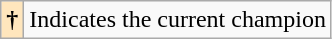<table class="wikitable">
<tr>
<th style="background:#ffe6bd;">†</th>
<td>Indicates the current champion</td>
</tr>
</table>
